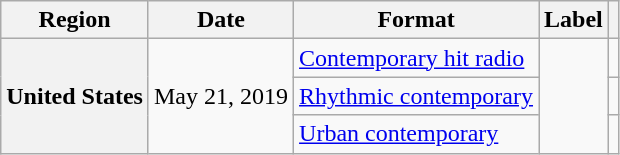<table class="wikitable plainrowheaders">
<tr>
<th>Region</th>
<th>Date</th>
<th>Format</th>
<th>Label</th>
<th></th>
</tr>
<tr>
<th scope="row" rowspan="3">United States</th>
<td rowspan="3">May 21, 2019</td>
<td><a href='#'>Contemporary hit radio</a></td>
<td rowspan="3"></td>
<td></td>
</tr>
<tr>
<td><a href='#'>Rhythmic contemporary</a></td>
<td></td>
</tr>
<tr>
<td><a href='#'>Urban contemporary</a></td>
<td></td>
</tr>
</table>
